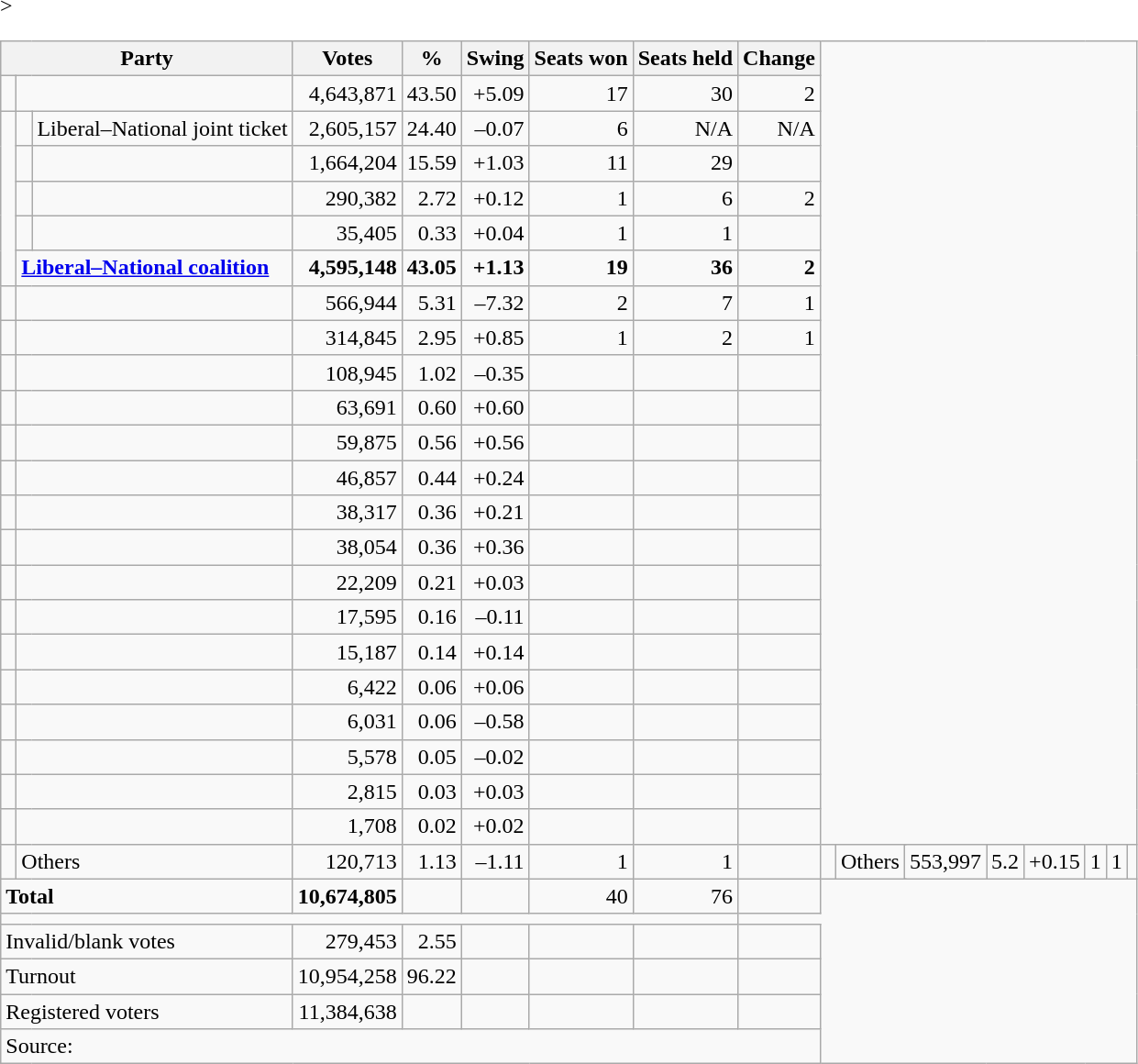<table class="wikitable" style="text-align: right">
<tr>
<th scope="col" colspan="3">Party</th>
<th scope="col">Votes</th>
<th scope="col">%</th>
<th scope="col">Swing</th>
<th scope="col">Seats won</th>
<th scope="col">Seats held</th>
<th scope="col">Change</th>
</tr>
<tr>
<td> </td>
<td colspan=2 align=left></td>
<td>4,643,871</td>
<td>43.50</td>
<td>+5.09</td>
<td>17</td>
<td>30</td>
<td> 2</td>
</tr>
<tr>
<td rowspan=5> </td>
<td> </td>
<td align=left>Liberal–National joint ticket</td>
<td>2,605,157</td>
<td>24.40</td>
<td>–0.07</td>
<td>6</td>
<td>N/A</td>
<td>N/A</td>
</tr>
<tr>
<td> </td>
<td align=left></td>
<td>1,664,204</td>
<td>15.59</td>
<td>+1.03</td>
<td>11</td>
<td>29</td>
<td></td>
</tr>
<tr>
<td> </td>
<td align=left></td>
<td>290,382</td>
<td>2.72</td>
<td>+0.12</td>
<td>1</td>
<td>6</td>
<td> 2</td>
</tr>
<tr>
<td> </td>
<td align=left></td>
<td>35,405</td>
<td>0.33</td>
<td>+0.04</td>
<td>1</td>
<td>1</td>
<td></td>
</tr>
<tr>
<td colspan=2 style="text-align: left"><strong><a href='#'>Liberal–National coalition</a></strong></td>
<td style="text-align:right;"><strong>4,595,148</strong></td>
<td style="text-align:right;"><strong>43.05</strong></td>
<td style="text-align:right;"><strong>+1.13</strong></td>
<td style="text-align:right;"><strong>19</strong></td>
<td style="text-align:right;"><strong>36</strong></td>
<td style="text-align:right;"> <strong>2</strong></td>
</tr>
<tr>
<td> </td>
<td colspan=2 align=left></td>
<td>566,944</td>
<td>5.31</td>
<td>–7.32</td>
<td>2</td>
<td>7</td>
<td> 1</td>
</tr>
<tr>
<td> </td>
<td colspan=2 align=left></td>
<td>314,845</td>
<td>2.95</td>
<td>+0.85</td>
<td>1</td>
<td>2</td>
<td> 1</td>
</tr>
<tr <noinclude>>
<td> </td>
<td colspan=2 align=left></td>
<td>108,945</td>
<td>1.02</td>
<td>–0.35</td>
<td></td>
<td></td>
<td></td>
</tr>
<tr>
<td> </td>
<td colspan=2 align=left></td>
<td>63,691</td>
<td>0.60</td>
<td>+0.60</td>
<td></td>
<td></td>
<td></td>
</tr>
<tr>
<td> </td>
<td colspan=2 align=left></td>
<td>59,875</td>
<td>0.56</td>
<td>+0.56</td>
<td></td>
<td></td>
<td></td>
</tr>
<tr>
<td> </td>
<td colspan=2 align=left></td>
<td>46,857</td>
<td>0.44</td>
<td>+0.24</td>
<td></td>
<td></td>
<td></td>
</tr>
<tr>
<td> </td>
<td colspan=2 align=left></td>
<td>38,317</td>
<td>0.36</td>
<td>+0.21</td>
<td></td>
<td></td>
<td></td>
</tr>
<tr>
<td> </td>
<td colspan=2 align=left></td>
<td>38,054</td>
<td>0.36</td>
<td>+0.36</td>
<td></td>
<td></td>
<td></td>
</tr>
<tr>
<td> </td>
<td colspan=2 align=left></td>
<td>22,209</td>
<td>0.21</td>
<td>+0.03</td>
<td></td>
<td></td>
<td></td>
</tr>
<tr>
<td> </td>
<td colspan=2 align=left></td>
<td>17,595</td>
<td>0.16</td>
<td>–0.11</td>
<td></td>
<td></td>
<td></td>
</tr>
<tr>
<td> </td>
<td colspan=2 align=left></td>
<td>15,187</td>
<td>0.14</td>
<td>+0.14</td>
<td></td>
<td></td>
<td></td>
</tr>
<tr>
<td> </td>
<td colspan=2 align=left></td>
<td>6,422</td>
<td>0.06</td>
<td>+0.06</td>
<td></td>
<td></td>
<td></td>
</tr>
<tr>
<td> </td>
<td colspan=2 align=left></td>
<td>6,031</td>
<td>0.06</td>
<td>–0.58</td>
<td></td>
<td></td>
<td></td>
</tr>
<tr>
<td> </td>
<td colspan=2 align=left></td>
<td>5,578</td>
<td>0.05</td>
<td>–0.02</td>
<td></td>
<td></td>
<td></td>
</tr>
<tr>
<td> </td>
<td colspan=2 align=left></td>
<td>2,815</td>
<td>0.03</td>
<td>+0.03</td>
<td></td>
<td></td>
<td></td>
</tr>
<tr>
<td> </td>
<td colspan=2 align=left></td>
<td>1,708</td>
<td>0.02</td>
<td>+0.02</td>
<td></td>
<td></td>
<td></td>
</tr>
<tr>
<td> </td>
<td colspan=2 align=left>Others</td>
<td>120,713</td>
<td>1.13</td>
<td>–1.11</td>
<td>1</td>
<td>1</td>
<td></noinclude><includeonly></td>
<td> </td>
<td colspan=2 align=left>Others</td>
<td>553,997</td>
<td>5.2</td>
<td>+0.15</td>
<td>1</td>
<td>1</td>
<td></includeonly></td>
</tr>
<tr>
<td colspan=3 align=left><strong>Total</strong></td>
<td><strong>10,674,805</strong></td>
<td> </td>
<td> </td>
<td>40</td>
<td>76</td>
<td></td>
</tr>
<tr>
<td colspan="8"></td>
</tr>
<tr>
<td colspan="3" style="text-align:left;">Invalid/blank votes</td>
<td align="right">279,453</td>
<td align="right">2.55</td>
<td align="right"></td>
<td></td>
<td></td>
<td></td>
</tr>
<tr>
<td colspan="3" style="text-align:left;">Turnout</td>
<td align="right">10,954,258</td>
<td align="right">96.22</td>
<td align="right"></td>
<td></td>
<td></td>
<td></td>
</tr>
<tr>
<td colspan="3" style="text-align:left;">Registered voters</td>
<td align="right">11,384,638</td>
<td></td>
<td></td>
<td></td>
<td></td>
<td></td>
</tr>
<tr>
<td colspan=9 align="left">Source: </td>
</tr>
</table>
